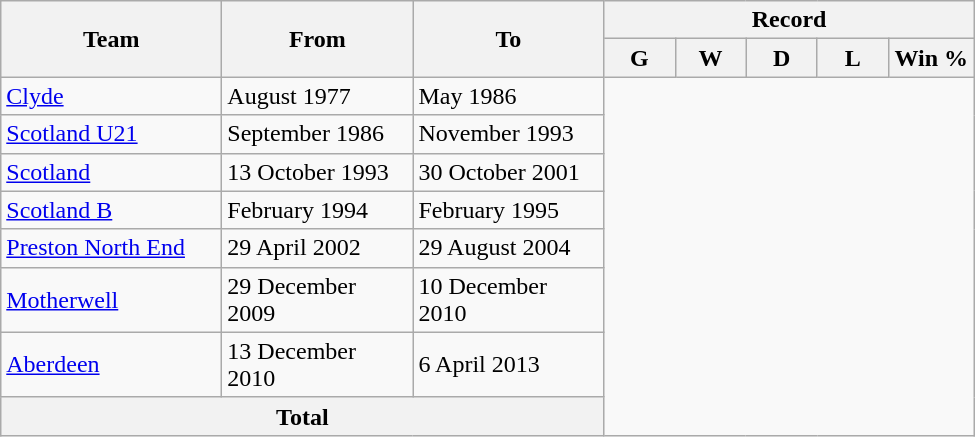<table class=wikitable style=text-align:center>
<tr>
<th rowspan=2! width=140>Team</th>
<th rowspan=2! width=120>From</th>
<th rowspan=2! width=120>To</th>
<th colspan=5>Record</th>
</tr>
<tr>
<th width=40>G</th>
<th width=40>W</th>
<th width=40>D</th>
<th width=40>L</th>
<th width=50>Win %</th>
</tr>
<tr>
<td align=left><a href='#'>Clyde</a></td>
<td align=left>August 1977</td>
<td align=left>May 1986<br></td>
</tr>
<tr>
<td align=left><a href='#'>Scotland U21</a></td>
<td align=left>September 1986</td>
<td align=left>November 1993<br></td>
</tr>
<tr>
<td align=left><a href='#'>Scotland</a></td>
<td align=left>13 October 1993</td>
<td align=left>30 October 2001<br></td>
</tr>
<tr>
<td align=left><a href='#'>Scotland B</a></td>
<td align=left>February 1994</td>
<td align=left>February 1995<br></td>
</tr>
<tr>
<td align=left><a href='#'>Preston North End</a></td>
<td align=left>29 April 2002</td>
<td align=left>29 August 2004<br></td>
</tr>
<tr>
<td align=left><a href='#'>Motherwell</a></td>
<td align=left>29 December 2009</td>
<td align=left>10 December 2010<br></td>
</tr>
<tr>
<td align=left><a href='#'>Aberdeen</a></td>
<td align=left>13 December 2010</td>
<td align=left>6 April 2013<br></td>
</tr>
<tr>
<th colspan=3>Total<br></th>
</tr>
</table>
